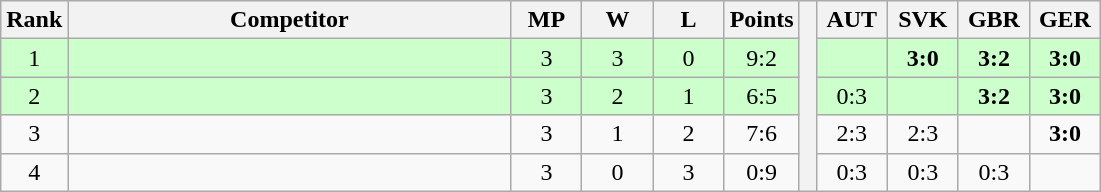<table class="wikitable" style="text-align:center">
<tr>
<th>Rank</th>
<th style="width:18em">Competitor</th>
<th style="width:2.5em">MP</th>
<th style="width:2.5em">W</th>
<th style="width:2.5em">L</th>
<th>Points</th>
<th rowspan="5"> </th>
<th style="width:2.5em">AUT</th>
<th style="width:2.5em">SVK</th>
<th style="width:2.5em">GBR</th>
<th style="width:2.5em">GER</th>
</tr>
<tr style="background:#cfc;">
<td>1</td>
<td style="text-align:left"></td>
<td>3</td>
<td>3</td>
<td>0</td>
<td>9:2</td>
<td></td>
<td><strong>3:0</strong></td>
<td><strong>3:2</strong></td>
<td><strong>3:0</strong></td>
</tr>
<tr style="background:#cfc;">
<td>2</td>
<td style="text-align:left"></td>
<td>3</td>
<td>2</td>
<td>1</td>
<td>6:5</td>
<td>0:3</td>
<td></td>
<td><strong>3:2</strong></td>
<td><strong>3:0</strong></td>
</tr>
<tr>
<td>3</td>
<td style="text-align:left"></td>
<td>3</td>
<td>1</td>
<td>2</td>
<td>7:6</td>
<td>2:3</td>
<td>2:3</td>
<td></td>
<td><strong>3:0</strong></td>
</tr>
<tr>
<td>4</td>
<td style="text-align:left"></td>
<td>3</td>
<td>0</td>
<td>3</td>
<td>0:9</td>
<td>0:3</td>
<td>0:3</td>
<td>0:3</td>
<td></td>
</tr>
</table>
